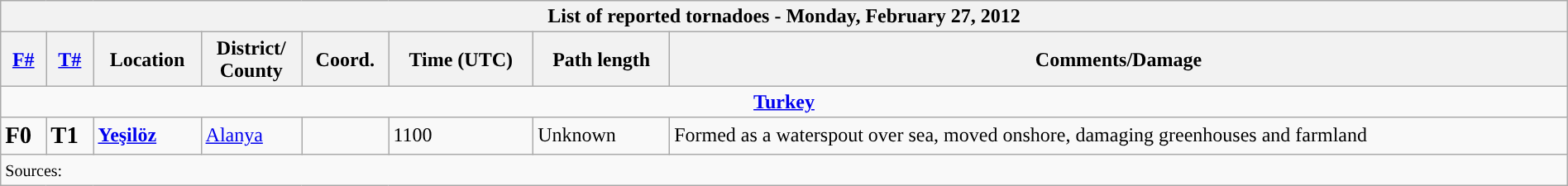<table class="wikitable collapsible" width="100%">
<tr>
<th colspan="8">List of reported tornadoes - Monday, February 27, 2012</th>
</tr>
<tr>
<th><a href='#'>F#</a></th>
<th><a href='#'>T#</a></th>
<th>Location</th>
<th>District/<br>County</th>
<th>Coord.</th>
<th>Time (UTC)</th>
<th>Path length</th>
<th>Comments/Damage</th>
</tr>
<tr>
<td colspan="8" align=center><strong><a href='#'>Turkey</a></strong></td>
</tr>
<tr>
<td><big><strong>F0</strong></big></td>
<td><big><strong>T1</strong></big></td>
<td><strong><a href='#'>Yeşilöz</a></strong></td>
<td><a href='#'>Alanya</a></td>
<td></td>
<td>1100</td>
<td>Unknown</td>
<td>Formed as a waterspout over sea, moved onshore, damaging greenhouses and farmland</td>
</tr>
<tr>
<td colspan="8"><small>Sources:  </small></td>
</tr>
</table>
